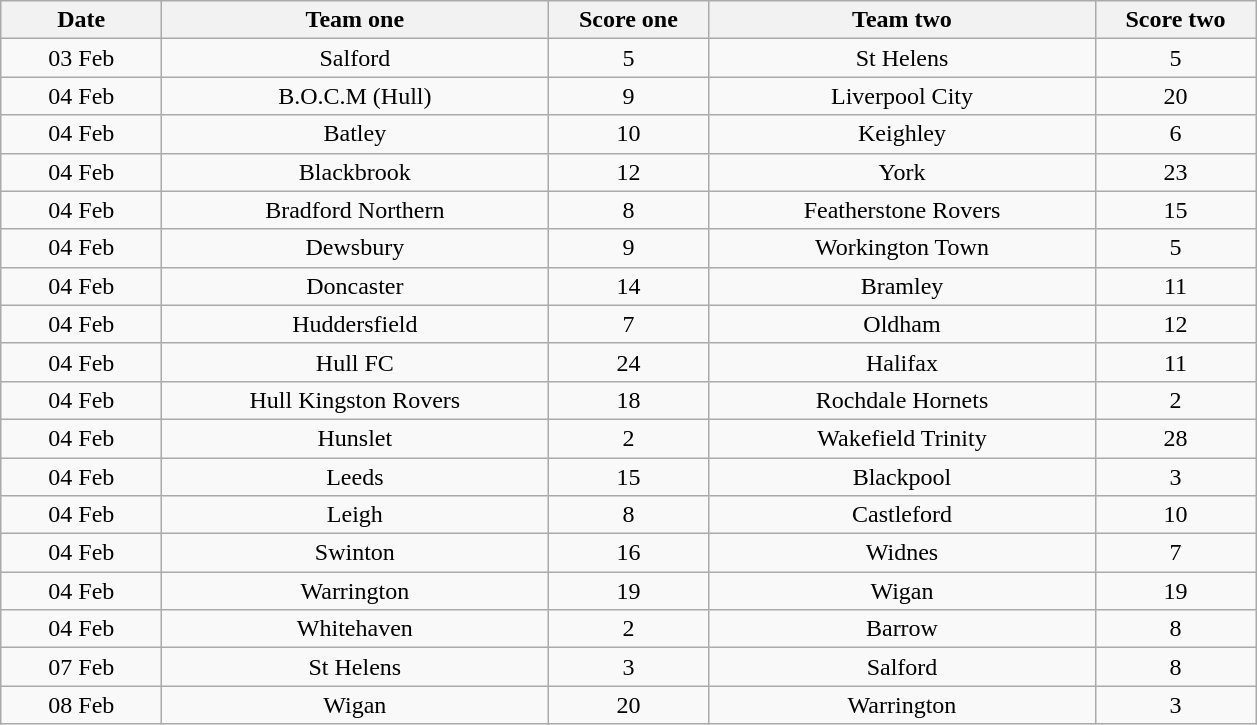<table class="wikitable" style="text-align: center">
<tr>
<th width=100>Date</th>
<th width=250>Team one</th>
<th width=100>Score one</th>
<th width=250>Team two</th>
<th width=100>Score two</th>
</tr>
<tr>
<td>03 Feb</td>
<td>Salford</td>
<td>5</td>
<td>St Helens</td>
<td>5</td>
</tr>
<tr>
<td>04 Feb</td>
<td>B.O.C.M (Hull)</td>
<td>9</td>
<td>Liverpool City</td>
<td>20</td>
</tr>
<tr>
<td>04 Feb</td>
<td>Batley</td>
<td>10</td>
<td>Keighley</td>
<td>6</td>
</tr>
<tr>
<td>04 Feb</td>
<td>Blackbrook</td>
<td>12</td>
<td>York</td>
<td>23</td>
</tr>
<tr>
<td>04 Feb</td>
<td>Bradford Northern</td>
<td>8</td>
<td>Featherstone Rovers</td>
<td>15</td>
</tr>
<tr>
<td>04 Feb</td>
<td>Dewsbury</td>
<td>9</td>
<td>Workington Town</td>
<td>5</td>
</tr>
<tr>
<td>04 Feb</td>
<td>Doncaster</td>
<td>14</td>
<td>Bramley</td>
<td>11</td>
</tr>
<tr>
<td>04 Feb</td>
<td>Huddersfield</td>
<td>7</td>
<td>Oldham</td>
<td>12</td>
</tr>
<tr>
<td>04 Feb</td>
<td>Hull FC</td>
<td>24</td>
<td>Halifax</td>
<td>11</td>
</tr>
<tr>
<td>04 Feb</td>
<td>Hull Kingston Rovers</td>
<td>18</td>
<td>Rochdale Hornets</td>
<td>2</td>
</tr>
<tr>
<td>04 Feb</td>
<td>Hunslet</td>
<td>2</td>
<td>Wakefield Trinity</td>
<td>28</td>
</tr>
<tr>
<td>04 Feb</td>
<td>Leeds</td>
<td>15</td>
<td>Blackpool</td>
<td>3</td>
</tr>
<tr>
<td>04 Feb</td>
<td>Leigh</td>
<td>8</td>
<td>Castleford</td>
<td>10</td>
</tr>
<tr>
<td>04 Feb</td>
<td>Swinton</td>
<td>16</td>
<td>Widnes</td>
<td>7</td>
</tr>
<tr>
<td>04 Feb</td>
<td>Warrington</td>
<td>19</td>
<td>Wigan</td>
<td>19</td>
</tr>
<tr>
<td>04 Feb</td>
<td>Whitehaven</td>
<td>2</td>
<td>Barrow</td>
<td>8</td>
</tr>
<tr>
<td>07 Feb</td>
<td>St Helens</td>
<td>3</td>
<td>Salford</td>
<td>8</td>
</tr>
<tr>
<td>08 Feb</td>
<td>Wigan</td>
<td>20</td>
<td>Warrington</td>
<td>3</td>
</tr>
</table>
